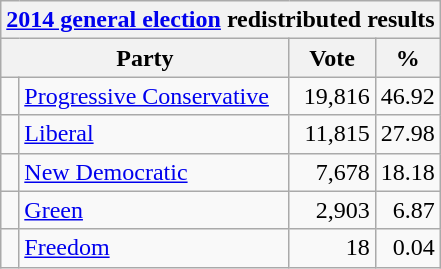<table class="wikitable">
<tr>
<th colspan="4"><a href='#'>2014 general election</a> redistributed results</th>
</tr>
<tr>
<th bgcolor="#DDDDFF" width="130px" colspan="2">Party</th>
<th bgcolor="#DDDDFF" width="50px">Vote</th>
<th bgcolor="#DDDDFF" width="30px">%</th>
</tr>
<tr>
<td> </td>
<td><a href='#'>Progressive Conservative</a></td>
<td align=right>19,816</td>
<td align=right>46.92</td>
</tr>
<tr>
<td> </td>
<td><a href='#'>Liberal</a></td>
<td align=right>11,815</td>
<td align=right>27.98</td>
</tr>
<tr>
<td> </td>
<td><a href='#'>New Democratic</a></td>
<td align=right>7,678</td>
<td align=right>18.18</td>
</tr>
<tr>
<td> </td>
<td><a href='#'>Green</a></td>
<td align=right>2,903</td>
<td align=right>6.87</td>
</tr>
<tr>
<td> </td>
<td><a href='#'>Freedom</a></td>
<td align=right>18</td>
<td align=right>0.04</td>
</tr>
</table>
